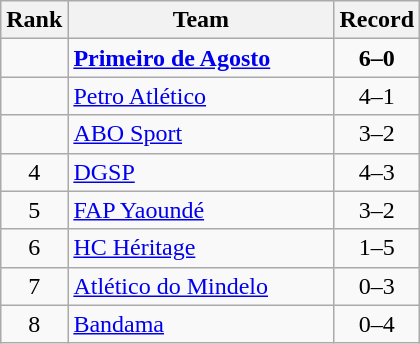<table class=wikitable style="text-align:center;">
<tr>
<th>Rank</th>
<th width=170>Team</th>
<th>Record</th>
</tr>
<tr>
<td></td>
<td align=left> <strong><a href='#'>Primeiro de Agosto</a></strong></td>
<td><strong>6–0</strong></td>
</tr>
<tr>
<td></td>
<td align=left> <a href='#'>Petro Atlético</a></td>
<td>4–1</td>
</tr>
<tr>
<td></td>
<td align=left> <a href='#'>ABO Sport</a></td>
<td>3–2</td>
</tr>
<tr>
<td>4</td>
<td align=left> <a href='#'>DGSP</a></td>
<td>4–3</td>
</tr>
<tr>
<td>5</td>
<td align=left> <a href='#'>FAP Yaoundé</a></td>
<td>3–2</td>
</tr>
<tr>
<td>6</td>
<td align=left> <a href='#'>HC Héritage</a></td>
<td>1–5</td>
</tr>
<tr>
<td>7</td>
<td align=left> <a href='#'>Atlético do Mindelo</a></td>
<td>0–3</td>
</tr>
<tr>
<td>8</td>
<td align=left> <a href='#'>Bandama</a></td>
<td>0–4</td>
</tr>
</table>
